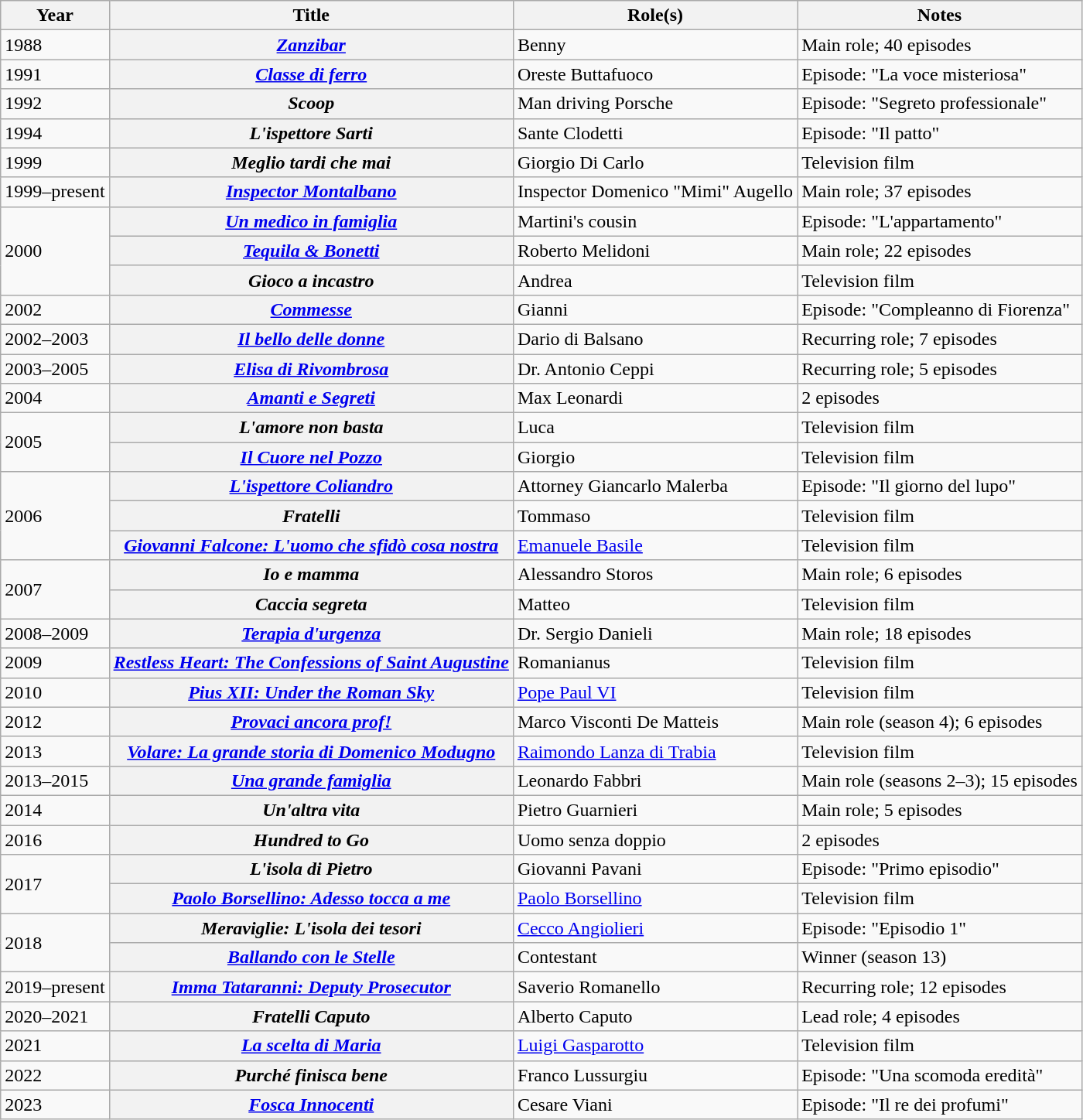<table class="wikitable plainrowheaders sortable">
<tr>
<th scope="col">Year</th>
<th scope="col">Title</th>
<th scope="col">Role(s)</th>
<th scope="col" class="unsortable">Notes</th>
</tr>
<tr>
<td>1988</td>
<th scope="row"><em><a href='#'>Zanzibar</a></em></th>
<td>Benny</td>
<td>Main role; 40 episodes</td>
</tr>
<tr>
<td>1991</td>
<th scope="row"><em><a href='#'>Classe di ferro</a></em></th>
<td>Oreste Buttafuoco</td>
<td>Episode: "La voce misteriosa"</td>
</tr>
<tr>
<td>1992</td>
<th scope="row"><em>Scoop</em></th>
<td>Man driving Porsche</td>
<td>Episode: "Segreto professionale"</td>
</tr>
<tr>
<td>1994</td>
<th scope="row"><em>L'ispettore Sarti</em></th>
<td>Sante Clodetti</td>
<td>Episode: "Il patto"</td>
</tr>
<tr>
<td>1999</td>
<th scope="row"><em>Meglio tardi che mai</em></th>
<td>Giorgio Di Carlo</td>
<td>Television film</td>
</tr>
<tr>
<td>1999–present</td>
<th scope="row"><em><a href='#'>Inspector Montalbano</a></em></th>
<td>Inspector Domenico "Mimi" Augello</td>
<td>Main role; 37 episodes</td>
</tr>
<tr>
<td rowspan="3">2000</td>
<th scope="row"><em><a href='#'>Un medico in famiglia</a></em></th>
<td>Martini's cousin</td>
<td>Episode: "L'appartamento"</td>
</tr>
<tr>
<th scope="row"><em><a href='#'>Tequila & Bonetti</a></em></th>
<td>Roberto Melidoni</td>
<td>Main role; 22 episodes</td>
</tr>
<tr>
<th scope="row"><em>Gioco a incastro</em></th>
<td>Andrea</td>
<td>Television film</td>
</tr>
<tr>
<td>2002</td>
<th scope="row"><em><a href='#'>Commesse</a></em></th>
<td>Gianni</td>
<td>Episode: "Compleanno di Fiorenza"</td>
</tr>
<tr>
<td>2002–2003</td>
<th scope="row"><em><a href='#'>Il bello delle donne</a></em></th>
<td>Dario di Balsano</td>
<td>Recurring role; 7 episodes</td>
</tr>
<tr>
<td>2003–2005</td>
<th scope="row"><em><a href='#'>Elisa di Rivombrosa</a></em></th>
<td>Dr. Antonio Ceppi</td>
<td>Recurring role; 5 episodes</td>
</tr>
<tr>
<td>2004</td>
<th scope="row"><em><a href='#'>Amanti e Segreti</a></em></th>
<td>Max Leonardi</td>
<td>2 episodes</td>
</tr>
<tr>
<td rowspan="2">2005</td>
<th scope="row"><em>L'amore non basta</em></th>
<td>Luca</td>
<td>Television film</td>
</tr>
<tr>
<th scope="row"><em><a href='#'>Il Cuore nel Pozzo</a></em></th>
<td>Giorgio</td>
<td>Television film</td>
</tr>
<tr>
<td rowspan="3">2006</td>
<th scope="row"><em><a href='#'>L'ispettore Coliandro</a></em></th>
<td>Attorney Giancarlo Malerba</td>
<td>Episode: "Il giorno del lupo"</td>
</tr>
<tr>
<th scope="row"><em>Fratelli</em></th>
<td>Tommaso</td>
<td>Television film</td>
</tr>
<tr>
<th scope="row"><em><a href='#'>Giovanni Falcone: L'uomo che sfidò cosa nostra</a></em></th>
<td><a href='#'>Emanuele Basile</a></td>
<td>Television film</td>
</tr>
<tr>
<td rowspan="2">2007</td>
<th scope="row"><em>Io e mamma</em></th>
<td>Alessandro Storos</td>
<td>Main role; 6 episodes</td>
</tr>
<tr>
<th scope="row"><em>Caccia segreta</em></th>
<td>Matteo</td>
<td>Television film</td>
</tr>
<tr>
<td>2008–2009</td>
<th scope="row"><em><a href='#'>Terapia d'urgenza</a></em></th>
<td>Dr. Sergio Danieli</td>
<td>Main role; 18 episodes</td>
</tr>
<tr>
<td>2009</td>
<th scope="row"><em><a href='#'>Restless Heart: The Confessions of Saint Augustine</a></em></th>
<td>Romanianus</td>
<td>Television film</td>
</tr>
<tr>
<td>2010</td>
<th scope="row"><em><a href='#'>Pius XII: Under the Roman Sky</a></em></th>
<td><a href='#'>Pope Paul VI</a></td>
<td>Television film</td>
</tr>
<tr>
<td>2012</td>
<th scope="row"><em><a href='#'>Provaci ancora prof!</a></em></th>
<td>Marco Visconti De Matteis</td>
<td>Main role (season 4); 6 episodes</td>
</tr>
<tr>
<td>2013</td>
<th scope="row"><em><a href='#'>Volare: La grande storia di Domenico Modugno</a></em></th>
<td><a href='#'>Raimondo Lanza di Trabia</a></td>
<td>Television film</td>
</tr>
<tr>
<td>2013–2015</td>
<th scope="row"><em><a href='#'>Una grande famiglia</a></em></th>
<td>Leonardo Fabbri</td>
<td>Main role (seasons 2–3); 15 episodes</td>
</tr>
<tr>
<td>2014</td>
<th scope="row"><em>Un'altra vita</em></th>
<td>Pietro Guarnieri</td>
<td>Main role; 5 episodes</td>
</tr>
<tr>
<td>2016</td>
<th scope="row"><em>Hundred to Go</em></th>
<td>Uomo senza doppio</td>
<td>2 episodes</td>
</tr>
<tr>
<td rowspan="2">2017</td>
<th scope="row"><em>L'isola di Pietro</em></th>
<td>Giovanni Pavani</td>
<td>Episode: "Primo episodio"</td>
</tr>
<tr>
<th scope="row"><em><a href='#'>Paolo Borsellino: Adesso tocca a me</a></em></th>
<td><a href='#'>Paolo Borsellino</a></td>
<td>Television film</td>
</tr>
<tr>
<td rowspan="2">2018</td>
<th scope="row"><em>Meraviglie: L'isola dei tesori</em></th>
<td><a href='#'>Cecco Angiolieri</a></td>
<td>Episode: "Episodio 1"</td>
</tr>
<tr>
<th scope="row"><em><a href='#'>Ballando con le Stelle</a></em></th>
<td>Contestant</td>
<td>Winner (season 13)</td>
</tr>
<tr>
<td>2019–present</td>
<th scope="row"><em><a href='#'>Imma Tataranni: Deputy Prosecutor</a></em></th>
<td>Saverio Romanello</td>
<td>Recurring role; 12 episodes</td>
</tr>
<tr>
<td>2020–2021</td>
<th scope="row"><em>Fratelli Caputo</em></th>
<td>Alberto Caputo</td>
<td>Lead role; 4 episodes</td>
</tr>
<tr>
<td>2021</td>
<th scope="row"><em><a href='#'>La scelta di Maria</a></em></th>
<td><a href='#'>Luigi Gasparotto</a></td>
<td>Television film</td>
</tr>
<tr>
<td>2022</td>
<th scope="row"><em>Purché finisca bene</em></th>
<td>Franco Lussurgiu</td>
<td>Episode: "Una scomoda eredità"</td>
</tr>
<tr>
<td>2023</td>
<th scope="row"><em><a href='#'>Fosca Innocenti</a></em></th>
<td>Cesare Viani</td>
<td>Episode: "Il re dei profumi"</td>
</tr>
</table>
